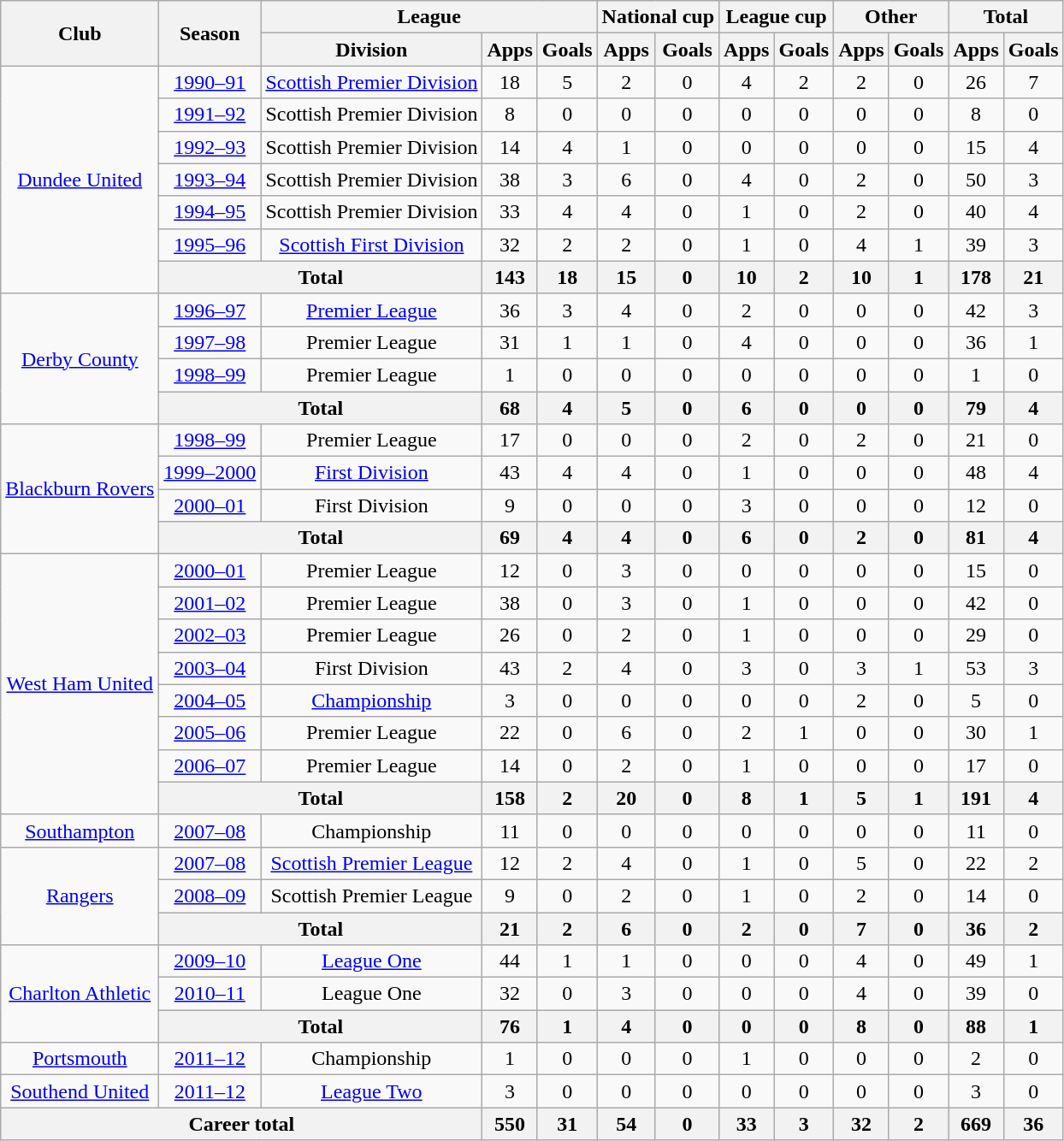<table class="wikitable" style="text-align:center">
<tr>
<th rowspan="2">Club</th>
<th rowspan="2">Season</th>
<th colspan="3">League</th>
<th colspan="2">National cup</th>
<th colspan="2">League cup</th>
<th colspan="2">Other</th>
<th colspan="2">Total</th>
</tr>
<tr>
<th>Division</th>
<th>Apps</th>
<th>Goals</th>
<th>Apps</th>
<th>Goals</th>
<th>Apps</th>
<th>Goals</th>
<th>Apps</th>
<th>Goals</th>
<th>Apps</th>
<th>Goals</th>
</tr>
<tr>
<td rowspan="7"><a href='#'>Dundee United</a></td>
<td><a href='#'>1990–91</a></td>
<td><a href='#'>Scottish Premier Division</a></td>
<td>18</td>
<td>5</td>
<td>2</td>
<td>0</td>
<td>4</td>
<td>2</td>
<td>2</td>
<td>0</td>
<td>26</td>
<td>7</td>
</tr>
<tr>
<td><a href='#'>1991–92</a></td>
<td>Scottish Premier Division</td>
<td>8</td>
<td>0</td>
<td>0</td>
<td>0</td>
<td>0</td>
<td>0</td>
<td>0</td>
<td>0</td>
<td>8</td>
<td>0</td>
</tr>
<tr>
<td><a href='#'>1992–93</a></td>
<td>Scottish Premier Division</td>
<td>14</td>
<td>4</td>
<td>1</td>
<td>0</td>
<td>0</td>
<td>0</td>
<td>0</td>
<td>0</td>
<td>15</td>
<td>4</td>
</tr>
<tr>
<td><a href='#'>1993–94</a></td>
<td>Scottish Premier Division</td>
<td>38</td>
<td>3</td>
<td>6</td>
<td>0</td>
<td>4</td>
<td>0</td>
<td>2</td>
<td>0</td>
<td>50</td>
<td>3</td>
</tr>
<tr>
<td><a href='#'>1994–95</a></td>
<td>Scottish Premier Division</td>
<td>33</td>
<td>4</td>
<td>4</td>
<td>0</td>
<td>1</td>
<td>0</td>
<td>2</td>
<td>0</td>
<td>40</td>
<td>4</td>
</tr>
<tr>
<td><a href='#'>1995–96</a></td>
<td><a href='#'>Scottish First Division</a></td>
<td>32</td>
<td>2</td>
<td>2</td>
<td>0</td>
<td>1</td>
<td>0</td>
<td>4</td>
<td>1</td>
<td>39</td>
<td>3</td>
</tr>
<tr>
<th colspan="2">Total</th>
<th>143</th>
<th>18</th>
<th>15</th>
<th>0</th>
<th>10</th>
<th>2</th>
<th>10</th>
<th>1</th>
<th>178</th>
<th>21</th>
</tr>
<tr>
<td rowspan="4"><a href='#'>Derby County</a></td>
<td><a href='#'>1996–97</a></td>
<td><a href='#'>Premier League</a></td>
<td>36</td>
<td>3</td>
<td>4</td>
<td>0</td>
<td>2</td>
<td>0</td>
<td>0</td>
<td>0</td>
<td>42</td>
<td>3</td>
</tr>
<tr>
<td><a href='#'>1997–98</a></td>
<td>Premier League</td>
<td>31</td>
<td>1</td>
<td>1</td>
<td>0</td>
<td>4</td>
<td>0</td>
<td>0</td>
<td>0</td>
<td>36</td>
<td>1</td>
</tr>
<tr>
<td><a href='#'>1998–99</a></td>
<td>Premier League</td>
<td>1</td>
<td>0</td>
<td>0</td>
<td>0</td>
<td>0</td>
<td>0</td>
<td>0</td>
<td>0</td>
<td>1</td>
<td>0</td>
</tr>
<tr>
<th colspan="2">Total</th>
<th>68</th>
<th>4</th>
<th>5</th>
<th>0</th>
<th>6</th>
<th>0</th>
<th>0</th>
<th>0</th>
<th>79</th>
<th>4</th>
</tr>
<tr>
<td rowspan="4"><a href='#'>Blackburn Rovers</a></td>
<td><a href='#'>1998–99</a></td>
<td>Premier League</td>
<td>17</td>
<td>0</td>
<td>0</td>
<td>0</td>
<td>2</td>
<td>0</td>
<td>2</td>
<td>0</td>
<td>21</td>
<td>0</td>
</tr>
<tr>
<td><a href='#'>1999–2000</a></td>
<td><a href='#'>First Division</a></td>
<td>43</td>
<td>4</td>
<td>4</td>
<td>0</td>
<td>1</td>
<td>0</td>
<td>0</td>
<td>0</td>
<td>48</td>
<td>4</td>
</tr>
<tr>
<td><a href='#'>2000–01</a></td>
<td>First Division</td>
<td>9</td>
<td>0</td>
<td>0</td>
<td>0</td>
<td>3</td>
<td>0</td>
<td>0</td>
<td>0</td>
<td>12</td>
<td>0</td>
</tr>
<tr>
<th colspan="2">Total</th>
<th>69</th>
<th>4</th>
<th>4</th>
<th>0</th>
<th>6</th>
<th>0</th>
<th>2</th>
<th>0</th>
<th>81</th>
<th>4</th>
</tr>
<tr>
<td rowspan="8"><a href='#'>West Ham United</a></td>
<td><a href='#'>2000–01</a></td>
<td>Premier League</td>
<td>12</td>
<td>0</td>
<td>3</td>
<td>0</td>
<td>0</td>
<td>0</td>
<td>0</td>
<td>0</td>
<td>15</td>
<td>0</td>
</tr>
<tr>
<td><a href='#'>2001–02</a></td>
<td>Premier League</td>
<td>38</td>
<td>0</td>
<td>3</td>
<td>0</td>
<td>1</td>
<td>0</td>
<td>0</td>
<td>0</td>
<td>42</td>
<td>0</td>
</tr>
<tr>
<td><a href='#'>2002–03</a></td>
<td>Premier League</td>
<td>26</td>
<td>0</td>
<td>2</td>
<td>0</td>
<td>1</td>
<td>0</td>
<td>0</td>
<td>0</td>
<td>29</td>
<td>0</td>
</tr>
<tr>
<td><a href='#'>2003–04</a></td>
<td>First Division</td>
<td>43</td>
<td>2</td>
<td>4</td>
<td>0</td>
<td>3</td>
<td>0</td>
<td>3</td>
<td>1</td>
<td>53</td>
<td>3</td>
</tr>
<tr>
<td><a href='#'>2004–05</a></td>
<td><a href='#'>Championship</a></td>
<td>3</td>
<td>0</td>
<td>0</td>
<td>0</td>
<td>0</td>
<td>0</td>
<td>2</td>
<td>0</td>
<td>5</td>
<td>0</td>
</tr>
<tr>
<td><a href='#'>2005–06</a></td>
<td>Premier League</td>
<td>22</td>
<td>0</td>
<td>6</td>
<td>0</td>
<td>2</td>
<td>1</td>
<td>0</td>
<td>0</td>
<td>30</td>
<td>1</td>
</tr>
<tr>
<td><a href='#'>2006–07</a></td>
<td>Premier League</td>
<td>14</td>
<td>0</td>
<td>2</td>
<td>0</td>
<td>1</td>
<td>0</td>
<td>0</td>
<td>0</td>
<td>17</td>
<td>0</td>
</tr>
<tr>
<th colspan="2">Total</th>
<th>158</th>
<th>2</th>
<th>20</th>
<th>0</th>
<th>8</th>
<th>1</th>
<th>5</th>
<th>1</th>
<th>191</th>
<th>4</th>
</tr>
<tr>
<td><a href='#'>Southampton</a></td>
<td><a href='#'>2007–08</a></td>
<td>Championship</td>
<td>11</td>
<td>0</td>
<td>0</td>
<td>0</td>
<td>0</td>
<td>0</td>
<td>0</td>
<td>0</td>
<td>11</td>
<td>0</td>
</tr>
<tr>
<td rowspan="3"><a href='#'>Rangers</a></td>
<td><a href='#'>2007–08</a></td>
<td><a href='#'>Scottish Premier League</a></td>
<td>12</td>
<td>2</td>
<td>4</td>
<td>0</td>
<td>1</td>
<td>0</td>
<td>5</td>
<td>0</td>
<td>22</td>
<td>2</td>
</tr>
<tr>
<td><a href='#'>2008–09</a></td>
<td>Scottish Premier League</td>
<td>9</td>
<td>0</td>
<td>2</td>
<td>0</td>
<td>1</td>
<td>0</td>
<td>2</td>
<td>0</td>
<td>14</td>
<td>0</td>
</tr>
<tr>
<th colspan="2">Total</th>
<th>21</th>
<th>2</th>
<th>6</th>
<th>0</th>
<th>2</th>
<th>0</th>
<th>7</th>
<th>0</th>
<th>36</th>
<th>2</th>
</tr>
<tr>
<td rowspan="3"><a href='#'>Charlton Athletic</a></td>
<td><a href='#'>2009–10</a></td>
<td><a href='#'>League One</a></td>
<td>44</td>
<td>1</td>
<td>1</td>
<td>0</td>
<td>0</td>
<td>0</td>
<td>4</td>
<td>0</td>
<td>49</td>
<td>1</td>
</tr>
<tr>
<td><a href='#'>2010–11</a></td>
<td>League One</td>
<td>32</td>
<td>0</td>
<td>3</td>
<td>0</td>
<td>0</td>
<td>0</td>
<td>4</td>
<td>0</td>
<td>39</td>
<td>0</td>
</tr>
<tr>
<th colspan="2">Total</th>
<th>76</th>
<th>1</th>
<th>4</th>
<th>0</th>
<th>0</th>
<th>0</th>
<th>8</th>
<th>0</th>
<th>88</th>
<th>1</th>
</tr>
<tr>
<td><a href='#'>Portsmouth</a></td>
<td><a href='#'>2011–12</a></td>
<td>Championship</td>
<td>1</td>
<td>0</td>
<td>0</td>
<td>0</td>
<td>1</td>
<td>0</td>
<td>0</td>
<td>0</td>
<td>2</td>
<td>0</td>
</tr>
<tr>
<td><a href='#'>Southend United</a></td>
<td><a href='#'>2011–12</a></td>
<td><a href='#'>League Two</a></td>
<td>3</td>
<td>0</td>
<td>0</td>
<td>0</td>
<td>0</td>
<td>0</td>
<td>0</td>
<td>0</td>
<td>3</td>
<td>0</td>
</tr>
<tr>
<th colspan="3">Career total</th>
<th>550</th>
<th>31</th>
<th>54</th>
<th>0</th>
<th>33</th>
<th>3</th>
<th>32</th>
<th>2</th>
<th>669</th>
<th>36</th>
</tr>
</table>
